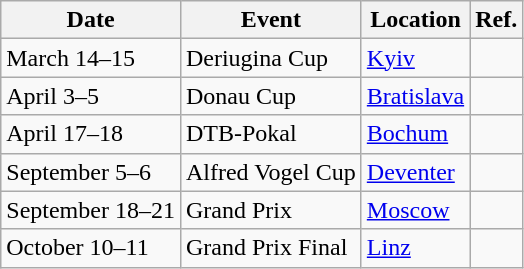<table class="wikitable sortable">
<tr>
<th>Date</th>
<th>Event</th>
<th>Location</th>
<th>Ref.</th>
</tr>
<tr>
<td>March 14–15</td>
<td>Deriugina Cup</td>
<td> <a href='#'>Kyiv</a></td>
<td></td>
</tr>
<tr>
<td>April 3–5</td>
<td>Donau Cup</td>
<td> <a href='#'>Bratislava</a></td>
<td></td>
</tr>
<tr>
<td>April 17–18</td>
<td>DTB-Pokal</td>
<td> <a href='#'>Bochum</a></td>
<td></td>
</tr>
<tr>
<td>September 5–6</td>
<td>Alfred Vogel Cup</td>
<td> <a href='#'>Deventer</a></td>
<td></td>
</tr>
<tr>
<td>September 18–21</td>
<td>Grand Prix</td>
<td> <a href='#'>Moscow</a></td>
<td></td>
</tr>
<tr>
<td>October 10–11</td>
<td>Grand Prix Final</td>
<td> <a href='#'>Linz</a></td>
<td></td>
</tr>
</table>
